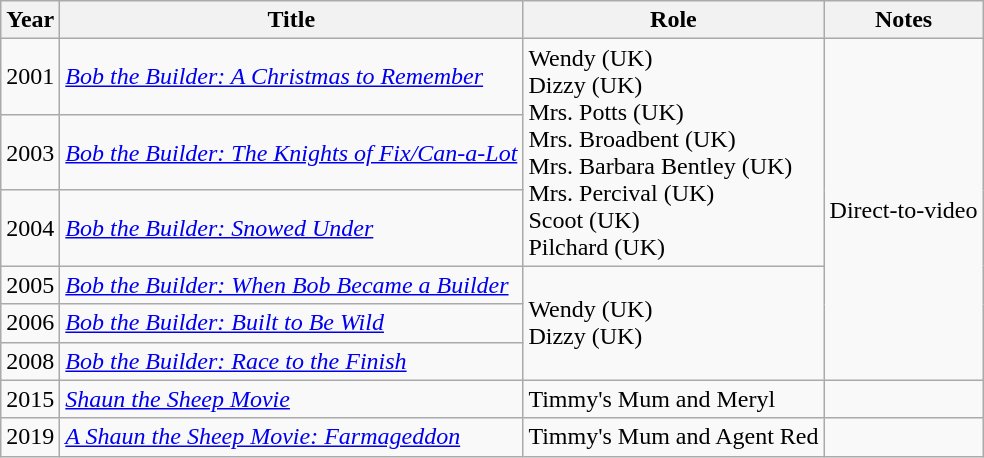<table class="wikitable">
<tr>
<th>Year</th>
<th>Title</th>
<th>Role</th>
<th>Notes</th>
</tr>
<tr>
<td>2001</td>
<td><em><a href='#'>Bob the Builder: A Christmas to Remember</a></em></td>
<td rowspan="3">Wendy (UK)<br>Dizzy (UK)<br>Mrs. Potts (UK)<br>Mrs. Broadbent (UK)<br>Mrs. Barbara Bentley (UK)<br>Mrs. Percival (UK)<br>Scoot (UK)<br>Pilchard (UK)</td>
<td rowspan="6">Direct-to-video</td>
</tr>
<tr>
<td>2003</td>
<td><em><a href='#'>Bob the Builder: The Knights of Fix/Can-a-Lot</a></em></td>
</tr>
<tr>
<td>2004</td>
<td><em><a href='#'>Bob the Builder: Snowed Under</a></em></td>
</tr>
<tr>
<td>2005</td>
<td><em><a href='#'>Bob the Builder: When Bob Became a Builder</a></em></td>
<td rowspan="3">Wendy (UK)<br>Dizzy (UK)</td>
</tr>
<tr>
<td>2006</td>
<td><em><a href='#'>Bob the Builder: Built to Be Wild</a></em></td>
</tr>
<tr>
<td>2008</td>
<td><em><a href='#'>Bob the Builder: Race to the Finish</a></em></td>
</tr>
<tr>
<td>2015</td>
<td><em><a href='#'>Shaun the Sheep Movie</a></em></td>
<td>Timmy's Mum and Meryl</td>
<td></td>
</tr>
<tr>
<td>2019</td>
<td><em><a href='#'>A Shaun the Sheep Movie: Farmageddon</a></em></td>
<td>Timmy's Mum and Agent Red</td>
<td></td>
</tr>
</table>
